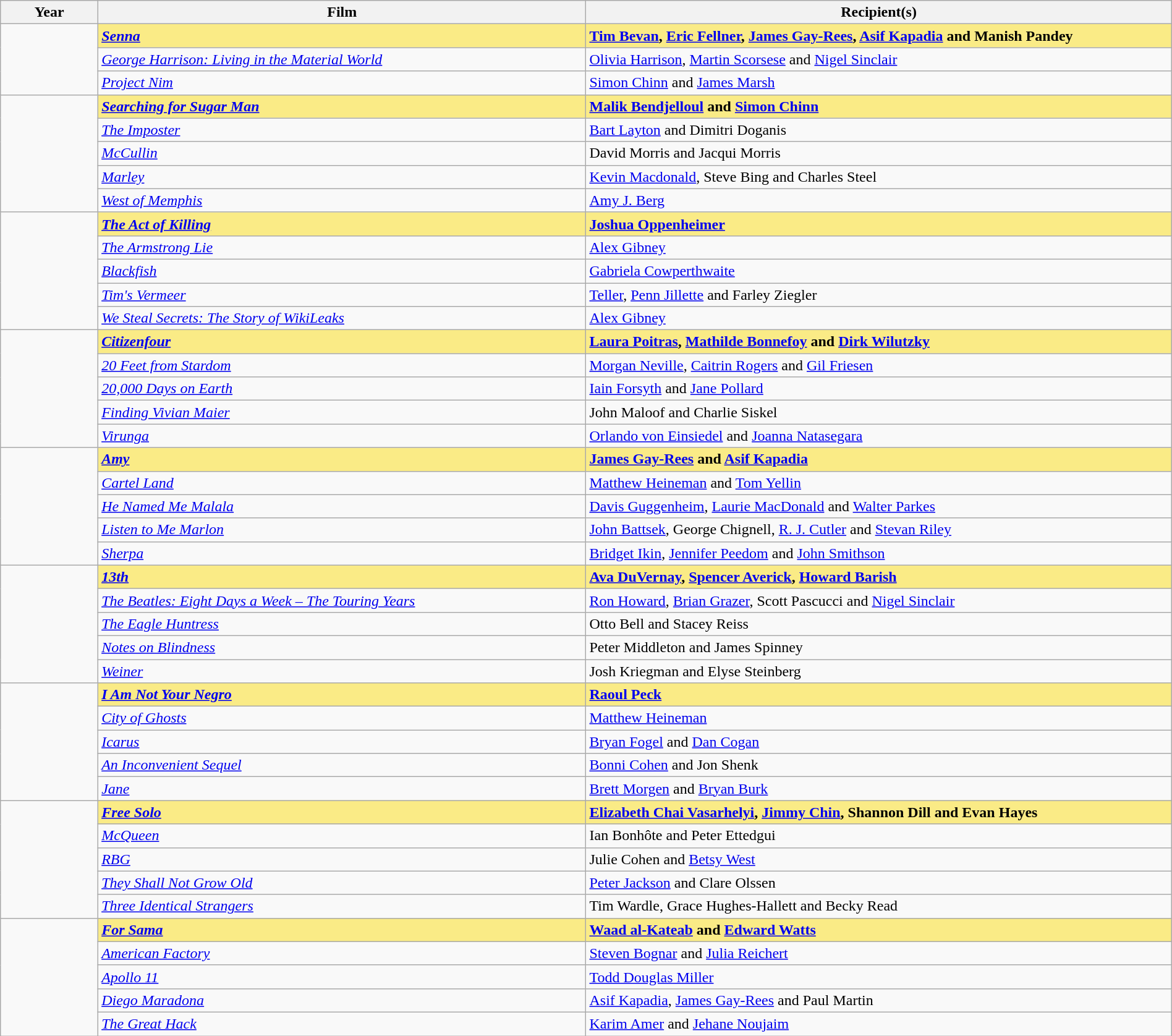<table class="wikitable" style="width:100%;" cellpadding="5">
<tr>
<th style="width:5%;">Year</th>
<th style="width:25%;">Film</th>
<th style="width:30%;">Recipient(s)</th>
</tr>
<tr>
<td rowspan="3"></td>
<td style="background:#FAEB86"><strong><em><a href='#'>Senna</a></em></strong></td>
<td style="background:#FAEB86"><strong><a href='#'>Tim Bevan</a>, <a href='#'>Eric Fellner</a>, <a href='#'>James Gay-Rees</a>, <a href='#'>Asif Kapadia</a> and Manish Pandey</strong></td>
</tr>
<tr>
<td><em><a href='#'>George Harrison: Living in the Material World</a></em></td>
<td><a href='#'>Olivia Harrison</a>, <a href='#'>Martin Scorsese</a> and <a href='#'>Nigel Sinclair</a></td>
</tr>
<tr>
<td><em><a href='#'>Project Nim</a></em></td>
<td><a href='#'>Simon Chinn</a> and <a href='#'>James Marsh</a></td>
</tr>
<tr>
<td rowspan="5"></td>
<td style="background:#FAEB86"><strong><em><a href='#'>Searching for Sugar Man</a></em></strong></td>
<td style="background:#FAEB86"><strong><a href='#'>Malik Bendjelloul</a> and <a href='#'>Simon Chinn</a></strong></td>
</tr>
<tr>
<td><em><a href='#'>The Imposter</a></em></td>
<td><a href='#'>Bart Layton</a> and Dimitri Doganis</td>
</tr>
<tr>
<td><em><a href='#'>McCullin</a></em></td>
<td>David Morris and Jacqui Morris</td>
</tr>
<tr>
<td><em><a href='#'>Marley</a></em></td>
<td><a href='#'>Kevin Macdonald</a>, Steve Bing and Charles Steel</td>
</tr>
<tr>
<td><em><a href='#'>West of Memphis</a></em></td>
<td><a href='#'>Amy J. Berg</a></td>
</tr>
<tr>
<td rowspan="5"></td>
<td style="background:#FAEB86"><strong><em><a href='#'>The Act of Killing</a></em></strong></td>
<td style="background:#FAEB86"><strong><a href='#'>Joshua Oppenheimer</a></strong></td>
</tr>
<tr>
<td><em><a href='#'>The Armstrong Lie</a></em></td>
<td><a href='#'>Alex Gibney</a></td>
</tr>
<tr>
<td><em><a href='#'>Blackfish</a></em></td>
<td><a href='#'>Gabriela Cowperthwaite</a></td>
</tr>
<tr>
<td><em><a href='#'>Tim's Vermeer</a></em></td>
<td><a href='#'>Teller</a>, <a href='#'>Penn Jillette</a> and Farley Ziegler</td>
</tr>
<tr>
<td><em><a href='#'>We Steal Secrets: The Story of WikiLeaks</a></em></td>
<td><a href='#'>Alex Gibney</a></td>
</tr>
<tr>
<td rowspan="5"></td>
<td style="background:#FAEB86"><strong><em><a href='#'>Citizenfour</a></em></strong></td>
<td style="background:#FAEB86"><strong><a href='#'>Laura Poitras</a>, <a href='#'>Mathilde Bonnefoy</a> and <a href='#'>Dirk Wilutzky</a></strong></td>
</tr>
<tr>
<td><em><a href='#'>20 Feet from Stardom</a></em></td>
<td><a href='#'>Morgan Neville</a>, <a href='#'>Caitrin Rogers</a> and <a href='#'>Gil Friesen</a></td>
</tr>
<tr>
<td><em><a href='#'>20,000 Days on Earth</a></em></td>
<td><a href='#'>Iain Forsyth</a> and <a href='#'>Jane Pollard</a></td>
</tr>
<tr>
<td><em><a href='#'>Finding Vivian Maier</a></em></td>
<td>John Maloof and Charlie Siskel</td>
</tr>
<tr>
<td><em><a href='#'>Virunga</a></em></td>
<td><a href='#'>Orlando von Einsiedel</a> and <a href='#'>Joanna Natasegara</a></td>
</tr>
<tr>
<td rowspan="5"></td>
<td style="background:#FAEB86"><strong><em><a href='#'>Amy</a></em></strong></td>
<td style="background:#FAEB86"><strong><a href='#'>James Gay-Rees</a> and <a href='#'>Asif Kapadia</a></strong></td>
</tr>
<tr>
<td><em><a href='#'>Cartel Land</a></em></td>
<td><a href='#'>Matthew Heineman</a> and <a href='#'>Tom Yellin</a></td>
</tr>
<tr>
<td><em><a href='#'>He Named Me Malala</a></em></td>
<td><a href='#'>Davis Guggenheim</a>, <a href='#'>Laurie MacDonald</a> and <a href='#'>Walter Parkes</a></td>
</tr>
<tr>
<td><em><a href='#'>Listen to Me Marlon</a></em></td>
<td><a href='#'>John Battsek</a>, George Chignell, <a href='#'>R. J. Cutler</a> and <a href='#'>Stevan Riley</a></td>
</tr>
<tr>
<td><em><a href='#'>Sherpa</a></em></td>
<td><a href='#'>Bridget Ikin</a>, <a href='#'>Jennifer Peedom</a> and <a href='#'>John Smithson</a></td>
</tr>
<tr>
<td rowspan="5"></td>
<td style="background:#FAEB86"><strong><em><a href='#'>13th</a></em></strong></td>
<td style="background:#FAEB86"><strong><a href='#'>Ava DuVernay</a>, <a href='#'>Spencer Averick</a>, <a href='#'>Howard Barish</a></strong></td>
</tr>
<tr>
<td><em><a href='#'>The Beatles: Eight Days a Week – The Touring Years</a></em></td>
<td><a href='#'>Ron Howard</a>, <a href='#'>Brian Grazer</a>, Scott Pascucci and <a href='#'>Nigel Sinclair</a></td>
</tr>
<tr>
<td><em><a href='#'>The Eagle Huntress</a></em></td>
<td>Otto Bell and Stacey Reiss</td>
</tr>
<tr>
<td><em><a href='#'>Notes on Blindness</a></em></td>
<td>Peter Middleton and James Spinney</td>
</tr>
<tr>
<td><em><a href='#'>Weiner</a></em></td>
<td>Josh Kriegman and Elyse Steinberg</td>
</tr>
<tr>
<td rowspan="5"></td>
<td style="background:#FAEB86"><strong><em><a href='#'>I Am Not Your Negro</a></em></strong></td>
<td style="background:#FAEB86"><strong><a href='#'>Raoul Peck</a></strong></td>
</tr>
<tr>
<td><em><a href='#'>City of Ghosts</a></em></td>
<td><a href='#'>Matthew Heineman</a></td>
</tr>
<tr>
<td><em><a href='#'>Icarus</a></em></td>
<td><a href='#'>Bryan Fogel</a> and <a href='#'>Dan Cogan</a></td>
</tr>
<tr>
<td><em><a href='#'>An Inconvenient Sequel</a></em></td>
<td><a href='#'>Bonni Cohen</a> and Jon Shenk</td>
</tr>
<tr>
<td><em><a href='#'>Jane</a></em></td>
<td><a href='#'>Brett Morgen</a> and <a href='#'>Bryan Burk</a></td>
</tr>
<tr>
<td rowspan="5"></td>
<td style="background:#FAEB86"><strong><em><a href='#'>Free Solo</a></em></strong></td>
<td style="background:#FAEB86"><strong><a href='#'>Elizabeth Chai Vasarhelyi</a>, <a href='#'>Jimmy Chin</a>, Shannon Dill and Evan Hayes</strong></td>
</tr>
<tr>
<td><em><a href='#'>McQueen</a></em></td>
<td>Ian Bonhôte and Peter Ettedgui</td>
</tr>
<tr>
<td><em><a href='#'>RBG</a></em></td>
<td>Julie Cohen and <a href='#'>Betsy West</a></td>
</tr>
<tr>
<td><em><a href='#'>They Shall Not Grow Old</a></em></td>
<td><a href='#'>Peter Jackson</a> and Clare Olssen</td>
</tr>
<tr>
<td><em><a href='#'>Three Identical Strangers</a></em></td>
<td>Tim Wardle, Grace Hughes-Hallett and Becky Read</td>
</tr>
<tr>
<td rowspan="5"></td>
<td style="background:#FAEB86"><strong><em><a href='#'>For Sama</a></em></strong></td>
<td style="background:#FAEB86"><strong><a href='#'>Waad al-Kateab</a> and <a href='#'>Edward Watts</a></strong></td>
</tr>
<tr>
<td><em><a href='#'>American Factory</a></em></td>
<td><a href='#'>Steven Bognar</a> and <a href='#'>Julia Reichert</a></td>
</tr>
<tr>
<td><em><a href='#'>Apollo 11</a></em></td>
<td><a href='#'>Todd Douglas Miller</a></td>
</tr>
<tr>
<td><em><a href='#'>Diego Maradona</a></em></td>
<td><a href='#'>Asif Kapadia</a>, <a href='#'>James Gay-Rees</a> and Paul Martin</td>
</tr>
<tr>
<td><em><a href='#'>The Great Hack</a></em></td>
<td><a href='#'>Karim Amer</a> and <a href='#'>Jehane Noujaim</a></td>
</tr>
</table>
